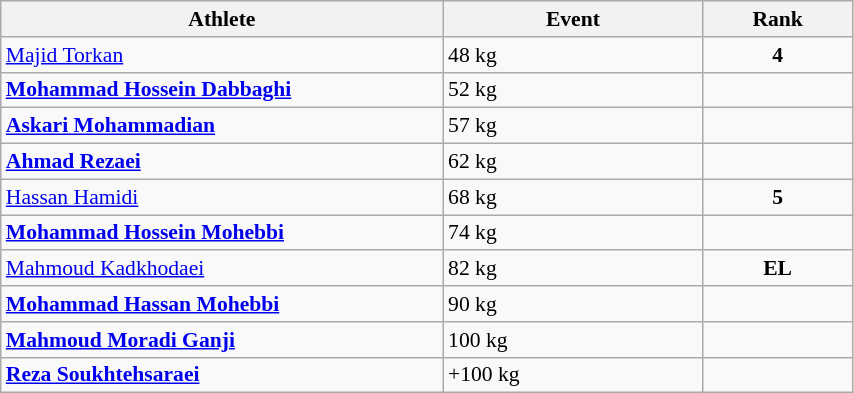<table class="wikitable" width="45%" style="text-align:left; font-size:90%">
<tr>
<th width="13%">Athlete</th>
<th width="8%">Event</th>
<th width="4%">Rank</th>
</tr>
<tr>
<td><a href='#'>Majid Torkan</a></td>
<td>48 kg</td>
<td align=center><strong>4</strong></td>
</tr>
<tr>
<td><strong><a href='#'>Mohammad Hossein Dabbaghi</a></strong></td>
<td>52 kg</td>
<td align=center></td>
</tr>
<tr>
<td><strong><a href='#'>Askari Mohammadian</a></strong></td>
<td>57 kg</td>
<td align=center></td>
</tr>
<tr>
<td><strong><a href='#'>Ahmad Rezaei</a></strong></td>
<td>62 kg</td>
<td align=center></td>
</tr>
<tr>
<td><a href='#'>Hassan Hamidi</a></td>
<td>68 kg</td>
<td align=center><strong>5</strong></td>
</tr>
<tr>
<td><strong><a href='#'>Mohammad Hossein Mohebbi</a></strong></td>
<td>74 kg</td>
<td align=center></td>
</tr>
<tr>
<td><a href='#'>Mahmoud Kadkhodaei</a></td>
<td>82 kg</td>
<td align=center><strong>EL</strong></td>
</tr>
<tr>
<td><strong><a href='#'>Mohammad Hassan Mohebbi</a></strong></td>
<td>90 kg</td>
<td align=center></td>
</tr>
<tr>
<td><strong><a href='#'>Mahmoud Moradi Ganji</a></strong></td>
<td>100 kg</td>
<td align=center></td>
</tr>
<tr>
<td><strong><a href='#'>Reza Soukhtehsaraei</a></strong></td>
<td>+100 kg</td>
<td align=center></td>
</tr>
</table>
